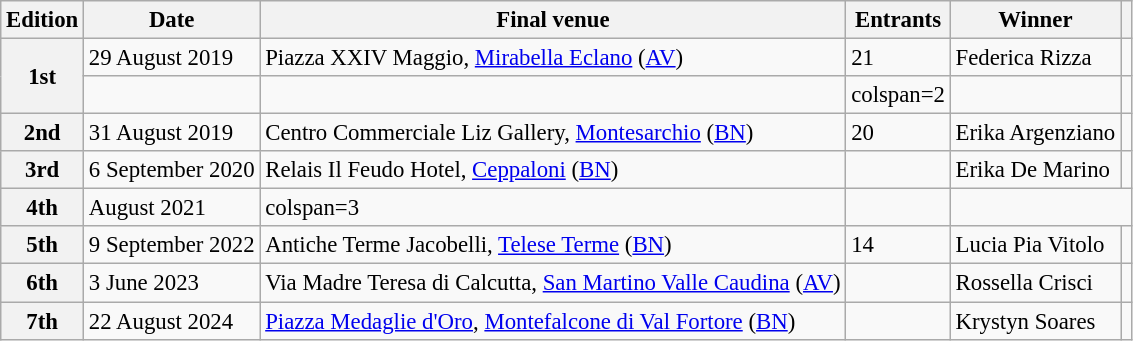<table class="wikitable defaultcenter col2left col3left col5left" style="font-size:95%;">
<tr>
<th>Edition</th>
<th>Date</th>
<th>Final venue</th>
<th>Entrants</th>
<th>Winner</th>
<th></th>
</tr>
<tr>
<th rowspan=2>1st</th>
<td>29 August 2019</td>
<td>Piazza XXIV Maggio, <a href='#'>Mirabella Eclano</a> (<a href='#'>AV</a>)</td>
<td>21</td>
<td>Federica Rizza</td>
<td></td>
</tr>
<tr>
<td></td>
<td></td>
<td>colspan=2 </td>
<td></td>
</tr>
<tr>
<th>2nd</th>
<td>31 August 2019</td>
<td>Centro Commerciale Liz Gallery, <a href='#'>Montesarchio</a> (<a href='#'>BN</a>)</td>
<td>20</td>
<td>Erika Argenziano</td>
<td></td>
</tr>
<tr>
<th>3rd</th>
<td>6 September 2020</td>
<td>Relais Il Feudo Hotel, <a href='#'>Ceppaloni</a> (<a href='#'>BN</a>)</td>
<td></td>
<td>Erika De Marino</td>
<td></td>
</tr>
<tr>
<th>4th</th>
<td>August 2021</td>
<td>colspan=3 </td>
<td></td>
</tr>
<tr>
<th>5th</th>
<td>9 September 2022</td>
<td>Antiche Terme Jacobelli, <a href='#'>Telese Terme</a> (<a href='#'>BN</a>)</td>
<td>14</td>
<td>Lucia Pia Vitolo</td>
<td></td>
</tr>
<tr>
<th>6th</th>
<td>3 June 2023</td>
<td>Via Madre Teresa di Calcutta, <a href='#'>San Martino Valle Caudina</a> (<a href='#'>AV</a>)</td>
<td></td>
<td>Rossella Crisci</td>
<td></td>
</tr>
<tr>
<th>7th</th>
<td>22 August 2024</td>
<td><a href='#'>Piazza Medaglie d'Oro</a>, <a href='#'>Montefalcone di Val Fortore</a> (<a href='#'>BN</a>)</td>
<td></td>
<td>Krystyn Soares</td>
<td></td>
</tr>
</table>
